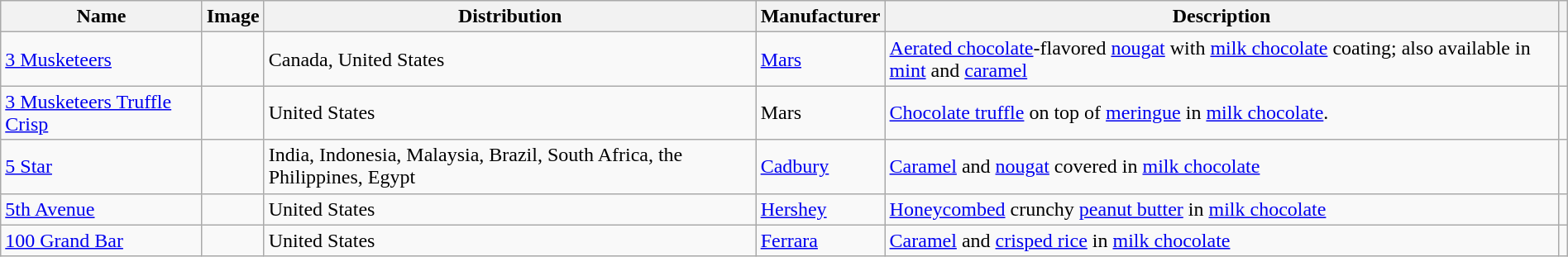<table class="wikitable sortable" style="width:100%">
<tr>
<th>Name</th>
<th class="unsortable">Image</th>
<th>Distribution</th>
<th>Manufacturer</th>
<th>Description</th>
<th></th>
</tr>
<tr>
<td><a href='#'>3 Musketeers</a></td>
<td></td>
<td>Canada, United States</td>
<td><a href='#'>Mars</a></td>
<td><a href='#'>Aerated chocolate</a>-flavored <a href='#'>nougat</a> with <a href='#'>milk chocolate</a> coating; also available in <a href='#'>mint</a> and <a href='#'>caramel</a></td>
<td></td>
</tr>
<tr>
<td><a href='#'>3 Musketeers Truffle Crisp</a></td>
<td></td>
<td>United States</td>
<td>Mars</td>
<td><a href='#'>Chocolate truffle</a> on top of <a href='#'>meringue</a> in <a href='#'>milk chocolate</a>.</td>
<td></td>
</tr>
<tr>
<td><a href='#'>5 Star</a></td>
<td></td>
<td>India, Indonesia, Malaysia, Brazil, South Africa, the Philippines, Egypt</td>
<td><a href='#'>Cadbury</a></td>
<td><a href='#'>Caramel</a> and <a href='#'>nougat</a> covered in <a href='#'>milk chocolate</a></td>
<td></td>
</tr>
<tr>
<td><a href='#'>5th Avenue</a></td>
<td></td>
<td>United States</td>
<td><a href='#'>Hershey</a></td>
<td><a href='#'>Honeycombed</a> crunchy <a href='#'>peanut butter</a> in <a href='#'>milk chocolate</a></td>
<td></td>
</tr>
<tr>
<td><a href='#'>100 Grand Bar</a></td>
<td></td>
<td>United States</td>
<td><a href='#'>Ferrara</a></td>
<td><a href='#'>Caramel</a> and <a href='#'>crisped rice</a> in <a href='#'>milk chocolate</a></td>
<td></td>
</tr>
</table>
